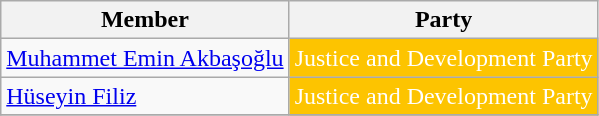<table class="wikitable">
<tr>
<th>Member</th>
<th>Party</th>
</tr>
<tr>
<td><a href='#'>Muhammet Emin Akbaşoğlu</a></td>
<td style="background:#FDC400; color:white">Justice and Development Party</td>
</tr>
<tr>
<td><a href='#'>Hüseyin Filiz</a></td>
<td style="background:#FDC400; color:white">Justice and Development Party</td>
</tr>
<tr>
</tr>
</table>
